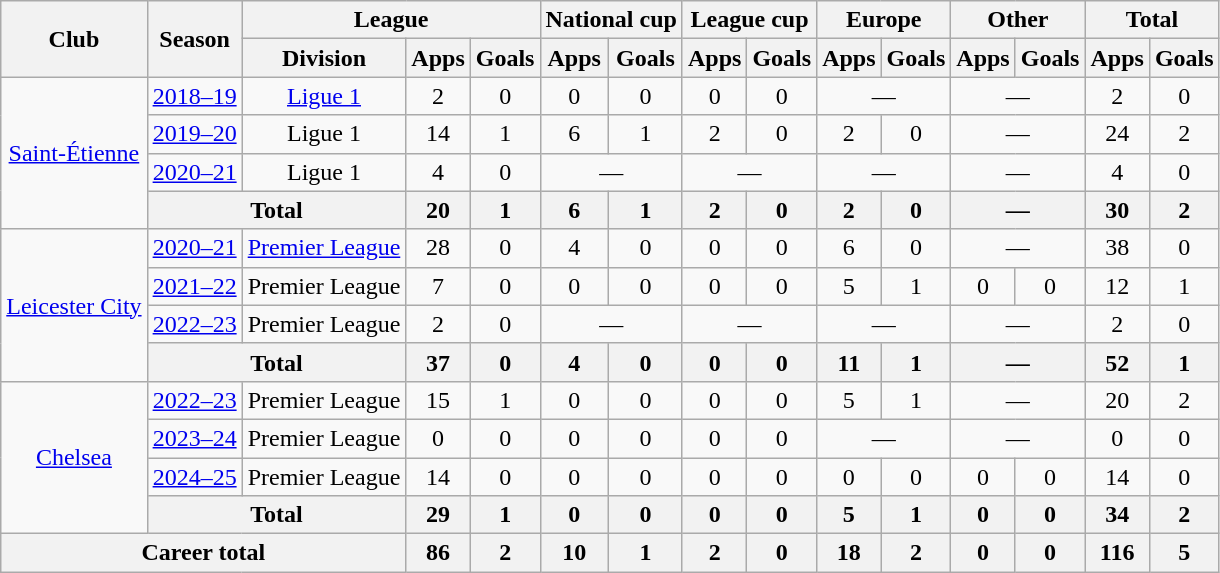<table class="wikitable" style="text-align: center;">
<tr>
<th rowspan="2">Club</th>
<th rowspan="2">Season</th>
<th colspan="3">League</th>
<th colspan="2">National cup</th>
<th colspan="2">League cup</th>
<th colspan="2">Europe</th>
<th colspan="2">Other</th>
<th colspan="2">Total</th>
</tr>
<tr>
<th>Division</th>
<th>Apps</th>
<th>Goals</th>
<th>Apps</th>
<th>Goals</th>
<th>Apps</th>
<th>Goals</th>
<th>Apps</th>
<th>Goals</th>
<th>Apps</th>
<th>Goals</th>
<th>Apps</th>
<th>Goals</th>
</tr>
<tr>
<td rowspan="4"><a href='#'>Saint-Étienne</a></td>
<td><a href='#'>2018–19</a></td>
<td><a href='#'>Ligue 1</a></td>
<td>2</td>
<td>0</td>
<td>0</td>
<td>0</td>
<td>0</td>
<td>0</td>
<td colspan="2">—</td>
<td colspan="2">—</td>
<td>2</td>
<td>0</td>
</tr>
<tr>
<td><a href='#'>2019–20</a></td>
<td>Ligue 1</td>
<td>14</td>
<td>1</td>
<td>6</td>
<td>1</td>
<td>2</td>
<td>0</td>
<td>2</td>
<td>0</td>
<td colspan="2">—</td>
<td>24</td>
<td>2</td>
</tr>
<tr>
<td><a href='#'>2020–21</a></td>
<td>Ligue 1</td>
<td>4</td>
<td>0</td>
<td colspan="2">—</td>
<td colspan="2">—</td>
<td colspan="2">—</td>
<td colspan="2">—</td>
<td>4</td>
<td>0</td>
</tr>
<tr>
<th colspan="2">Total</th>
<th>20</th>
<th>1</th>
<th>6</th>
<th>1</th>
<th>2</th>
<th>0</th>
<th>2</th>
<th>0</th>
<th colspan="2">—</th>
<th>30</th>
<th>2</th>
</tr>
<tr>
<td rowspan="4"><a href='#'>Leicester City</a></td>
<td><a href='#'>2020–21</a></td>
<td><a href='#'>Premier League</a></td>
<td>28</td>
<td>0</td>
<td>4</td>
<td>0</td>
<td>0</td>
<td>0</td>
<td>6</td>
<td>0</td>
<td colspan="2">—</td>
<td>38</td>
<td>0</td>
</tr>
<tr>
<td><a href='#'>2021–22</a></td>
<td>Premier League</td>
<td>7</td>
<td>0</td>
<td>0</td>
<td>0</td>
<td>0</td>
<td>0</td>
<td>5</td>
<td>1</td>
<td>0</td>
<td>0</td>
<td>12</td>
<td>1</td>
</tr>
<tr>
<td><a href='#'>2022–23</a></td>
<td>Premier League</td>
<td>2</td>
<td>0</td>
<td colspan="2">—</td>
<td colspan="2">—</td>
<td colspan="2">—</td>
<td colspan="2">—</td>
<td>2</td>
<td>0</td>
</tr>
<tr>
<th colspan="2">Total</th>
<th>37</th>
<th>0</th>
<th>4</th>
<th>0</th>
<th>0</th>
<th>0</th>
<th>11</th>
<th>1</th>
<th colspan="2">—</th>
<th>52</th>
<th>1</th>
</tr>
<tr>
<td rowspan="4"><a href='#'>Chelsea</a></td>
<td><a href='#'>2022–23</a></td>
<td>Premier League</td>
<td>15</td>
<td>1</td>
<td>0</td>
<td>0</td>
<td>0</td>
<td>0</td>
<td>5</td>
<td>1</td>
<td colspan="2">—</td>
<td>20</td>
<td>2</td>
</tr>
<tr>
<td><a href='#'>2023–24</a></td>
<td>Premier League</td>
<td>0</td>
<td>0</td>
<td>0</td>
<td>0</td>
<td>0</td>
<td>0</td>
<td colspan="2">—</td>
<td colspan="2">—</td>
<td>0</td>
<td>0</td>
</tr>
<tr>
<td><a href='#'>2024–25</a></td>
<td>Premier League</td>
<td>14</td>
<td>0</td>
<td>0</td>
<td>0</td>
<td>0</td>
<td>0</td>
<td>0</td>
<td>0</td>
<td>0</td>
<td>0</td>
<td>14</td>
<td>0</td>
</tr>
<tr>
<th colspan="2">Total</th>
<th>29</th>
<th>1</th>
<th>0</th>
<th>0</th>
<th>0</th>
<th>0</th>
<th>5</th>
<th>1</th>
<th>0</th>
<th>0</th>
<th>34</th>
<th>2</th>
</tr>
<tr>
<th colspan="3">Career total</th>
<th>86</th>
<th>2</th>
<th>10</th>
<th>1</th>
<th>2</th>
<th>0</th>
<th>18</th>
<th>2</th>
<th>0</th>
<th>0</th>
<th>116</th>
<th>5</th>
</tr>
</table>
